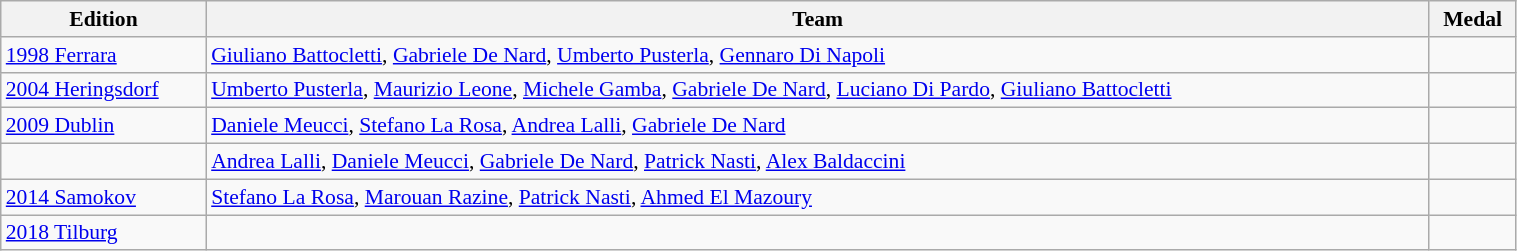<table class="wikitable sortable" width=80% style="font-size:90%; text-align:left;">
<tr>
<th>Edition</th>
<th>Team</th>
<th>Medal</th>
</tr>
<tr>
<td><a href='#'>1998 Ferrara</a></td>
<td><a href='#'>Giuliano Battocletti</a>, <a href='#'>Gabriele De Nard</a>, <a href='#'>Umberto Pusterla</a>, <a href='#'>Gennaro Di Napoli</a></td>
<td align=center></td>
</tr>
<tr>
<td><a href='#'>2004 Heringsdorf</a></td>
<td><a href='#'>Umberto Pusterla</a>, <a href='#'>Maurizio Leone</a>, <a href='#'>Michele Gamba</a>, <a href='#'>Gabriele De Nard</a>, <a href='#'>Luciano Di Pardo</a>, <a href='#'>Giuliano Battocletti</a></td>
<td align=center></td>
</tr>
<tr>
<td><a href='#'>2009 Dublin</a></td>
<td><a href='#'>Daniele Meucci</a>, <a href='#'>Stefano La Rosa</a>, <a href='#'>Andrea Lalli</a>, <a href='#'>Gabriele De Nard</a></td>
<td align=center></td>
</tr>
<tr>
<td></td>
<td><a href='#'>Andrea Lalli</a>, <a href='#'>Daniele Meucci</a>, <a href='#'>Gabriele De Nard</a>, <a href='#'>Patrick Nasti</a>, <a href='#'>Alex Baldaccini</a></td>
<td align=center></td>
</tr>
<tr>
<td><a href='#'>2014 Samokov</a></td>
<td><a href='#'>Stefano La Rosa</a>, <a href='#'>Marouan Razine</a>, <a href='#'>Patrick Nasti</a>, <a href='#'>Ahmed El Mazoury</a></td>
<td align=center></td>
</tr>
<tr>
<td><a href='#'>2018 Tilburg</a></td>
<td></td>
<td align=center></td>
</tr>
</table>
